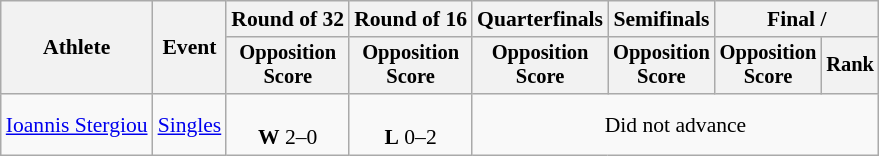<table class=wikitable style="font-size:90%">
<tr>
<th rowspan="2">Athlete</th>
<th rowspan="2">Event</th>
<th>Round of 32</th>
<th>Round of 16</th>
<th>Quarterfinals</th>
<th>Semifinals</th>
<th colspan=2>Final / </th>
</tr>
<tr style="font-size:95%">
<th>Opposition<br>Score</th>
<th>Opposition<br>Score</th>
<th>Opposition<br>Score</th>
<th>Opposition<br>Score</th>
<th>Opposition<br>Score</th>
<th>Rank</th>
</tr>
<tr align=center>
<td align=left><a href='#'>Ioannis Stergiou</a></td>
<td align=left><a href='#'>Singles</a></td>
<td><br><strong>W</strong> 2–0</td>
<td><br><strong>L</strong> 0–2</td>
<td colspan=4>Did not advance</td>
</tr>
</table>
